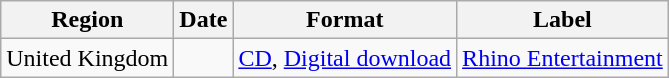<table class="wikitable" border="1">
<tr>
<th>Region</th>
<th>Date</th>
<th>Format</th>
<th>Label</th>
</tr>
<tr>
<td>United Kingdom</td>
<td></td>
<td><a href='#'>CD</a>, <a href='#'>Digital download</a></td>
<td><a href='#'>Rhino Entertainment</a></td>
</tr>
</table>
